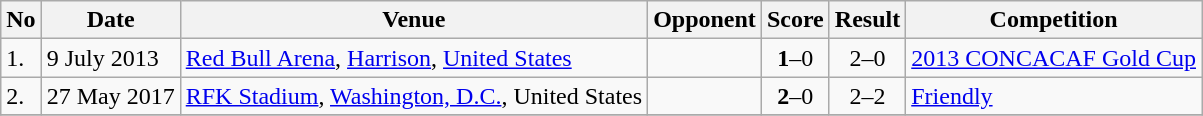<table class="wikitable plainrowheaders sortable">
<tr>
<th>No</th>
<th>Date</th>
<th>Venue</th>
<th>Opponent</th>
<th>Score</th>
<th>Result</th>
<th>Competition</th>
</tr>
<tr>
<td>1.</td>
<td>9 July 2013</td>
<td><a href='#'>Red Bull Arena</a>, <a href='#'>Harrison</a>, <a href='#'>United States</a></td>
<td></td>
<td align=center><strong>1</strong>–0</td>
<td align=center>2–0</td>
<td><a href='#'>2013 CONCACAF Gold Cup</a></td>
</tr>
<tr>
<td>2.</td>
<td>27 May 2017</td>
<td><a href='#'>RFK Stadium</a>, <a href='#'>Washington, D.C.</a>, United States</td>
<td></td>
<td align=center><strong>2</strong>–0</td>
<td align=center>2–2</td>
<td><a href='#'>Friendly</a></td>
</tr>
<tr>
</tr>
</table>
